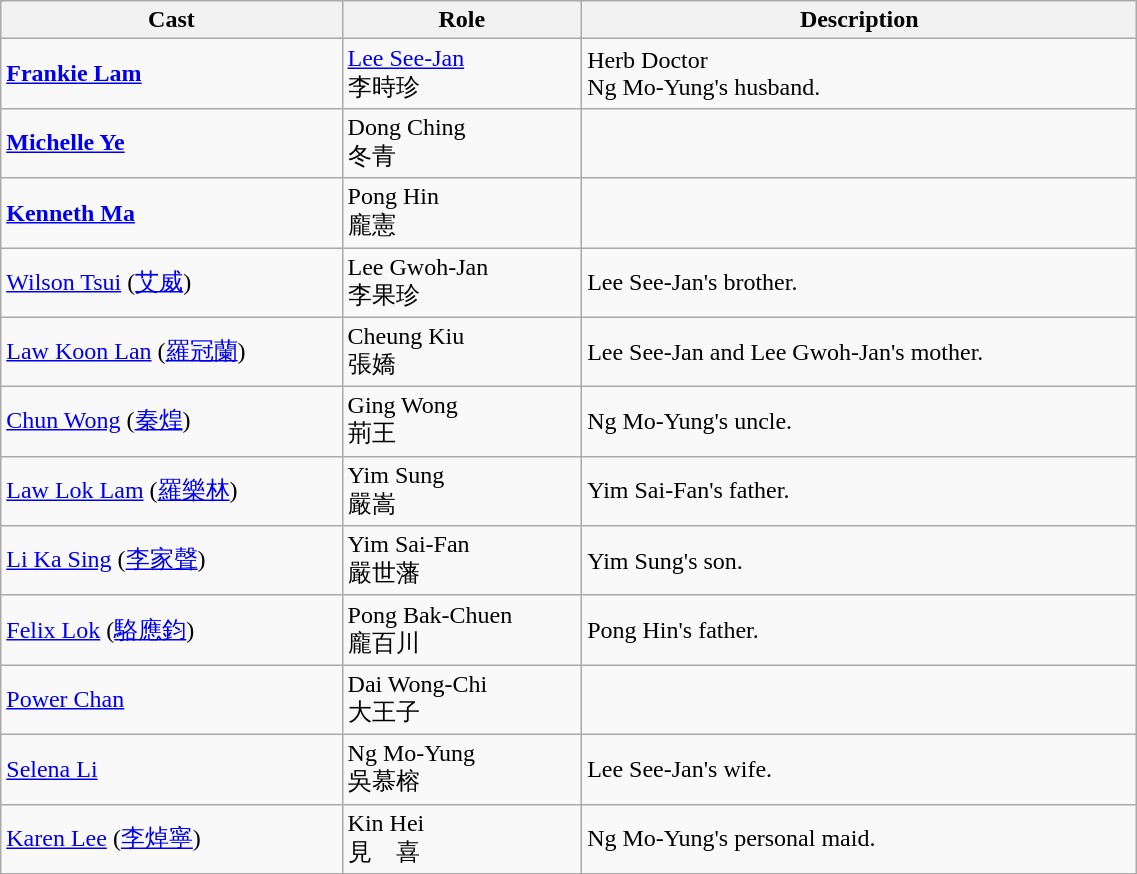<table class="wikitable" width="60%">
<tr>
<th>Cast</th>
<th>Role</th>
<th>Description</th>
</tr>
<tr>
<td><strong><a href='#'>Frankie Lam</a></strong></td>
<td><a href='#'>Lee See-Jan</a> <br> 李時珍</td>
<td>Herb Doctor <br> Ng Mo-Yung's husband.</td>
</tr>
<tr>
<td><strong><a href='#'>Michelle Ye</a></strong></td>
<td>Dong Ching <br> 冬青</td>
<td></td>
</tr>
<tr>
<td><strong><a href='#'>Kenneth Ma</a></strong></td>
<td>Pong Hin <br> 龐憲</td>
<td></td>
</tr>
<tr>
<td><a href='#'>Wilson Tsui</a> (<a href='#'>艾威</a>)</td>
<td>Lee Gwoh-Jan <br> 李果珍</td>
<td>Lee See-Jan's brother.</td>
</tr>
<tr>
<td><a href='#'>Law Koon Lan</a> (<a href='#'>羅冠蘭</a>)</td>
<td>Cheung Kiu <br> 張嬌</td>
<td>Lee See-Jan and Lee Gwoh-Jan's mother.</td>
</tr>
<tr>
<td><a href='#'>Chun Wong</a> (<a href='#'>秦煌</a>)</td>
<td>Ging Wong <br> 荊王</td>
<td>Ng Mo-Yung's uncle.</td>
</tr>
<tr>
<td><a href='#'>Law Lok Lam</a> (<a href='#'>羅樂林</a>)</td>
<td>Yim Sung <br> 嚴嵩</td>
<td>Yim Sai-Fan's father.</td>
</tr>
<tr>
<td><a href='#'>Li Ka Sing</a> (<a href='#'>李家聲</a>)</td>
<td>Yim Sai-Fan <br> 嚴世藩</td>
<td>Yim Sung's son.</td>
</tr>
<tr>
<td><a href='#'>Felix Lok</a> (<a href='#'>駱應鈞</a>)</td>
<td>Pong Bak-Chuen <br> 龐百川</td>
<td>Pong Hin's father.</td>
</tr>
<tr>
<td><a href='#'>Power Chan</a></td>
<td>Dai Wong-Chi <br> 大王子</td>
<td></td>
</tr>
<tr>
<td><a href='#'>Selena Li</a></td>
<td>Ng Mo-Yung <br> 吳慕榕</td>
<td>Lee See-Jan's wife.</td>
</tr>
<tr>
<td><a href='#'>Karen Lee</a> (<a href='#'>李焯寧</a>)</td>
<td>Kin Hei <br> 見　喜</td>
<td>Ng Mo-Yung's personal maid.</td>
</tr>
<tr>
</tr>
</table>
